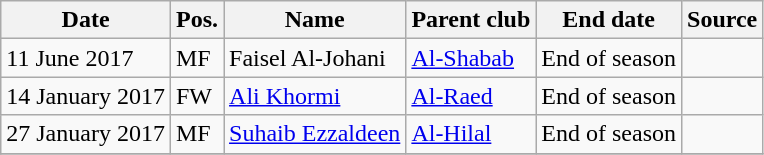<table class="wikitable" style="text-align:left">
<tr>
<th>Date</th>
<th>Pos.</th>
<th>Name</th>
<th>Parent club</th>
<th>End date</th>
<th>Source</th>
</tr>
<tr>
<td>11 June 2017</td>
<td>MF</td>
<td> Faisel Al-Johani</td>
<td> <a href='#'>Al-Shabab</a></td>
<td>End of season</td>
<td></td>
</tr>
<tr>
<td>14 January 2017</td>
<td>FW</td>
<td> <a href='#'>Ali Khormi</a></td>
<td> <a href='#'>Al-Raed</a></td>
<td>End of season</td>
<td></td>
</tr>
<tr>
<td>27 January 2017</td>
<td>MF</td>
<td> <a href='#'>Suhaib Ezzaldeen</a></td>
<td> <a href='#'>Al-Hilal</a></td>
<td>End of season</td>
<td></td>
</tr>
<tr>
</tr>
</table>
